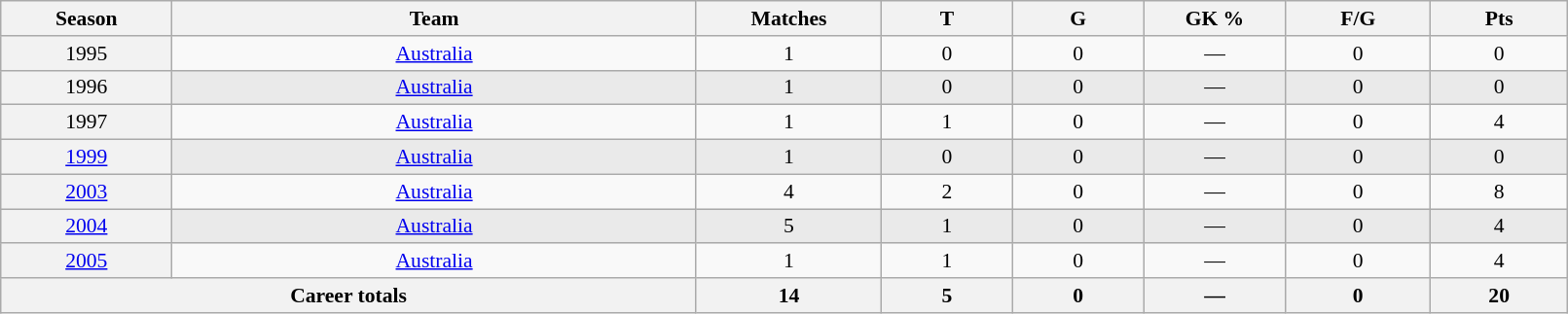<table class="wikitable sortable"  style="font-size:90%; text-align:center; width:85%;">
<tr>
<th width=2%>Season</th>
<th width=8%>Team</th>
<th width=2%>Matches</th>
<th width=2%>T</th>
<th width=2%>G</th>
<th width=2%>GK %</th>
<th width=2%>F/G</th>
<th width=2%>Pts</th>
</tr>
<tr>
<th scope="row" style="text-align:center; font-weight:normal">1995</th>
<td style="text-align:center;"> <a href='#'>Australia</a></td>
<td>1</td>
<td>0</td>
<td>0</td>
<td>—</td>
<td>0</td>
<td>0</td>
</tr>
<tr style="background-color: #EAEAEA">
<th scope="row" style="text-align:center; font-weight:normal">1996</th>
<td style="text-align:center;"> <a href='#'>Australia</a></td>
<td>1</td>
<td>0</td>
<td>0</td>
<td>—</td>
<td>0</td>
<td>0</td>
</tr>
<tr>
<th scope="row" style="text-align:center; font-weight:normal">1997</th>
<td style="text-align:center;"> <a href='#'>Australia</a></td>
<td>1</td>
<td>1</td>
<td>0</td>
<td>—</td>
<td>0</td>
<td>4</td>
</tr>
<tr style="background-color: #EAEAEA">
<th scope="row" style="text-align:center; font-weight:normal"><a href='#'>1999</a></th>
<td style="text-align:center;"> <a href='#'>Australia</a></td>
<td>1</td>
<td>0</td>
<td>0</td>
<td>—</td>
<td>0</td>
<td>0</td>
</tr>
<tr>
<th scope="row" style="text-align:center; font-weight:normal"><a href='#'>2003</a></th>
<td style="text-align:center;"> <a href='#'>Australia</a></td>
<td>4</td>
<td>2</td>
<td>0</td>
<td>—</td>
<td>0</td>
<td>8</td>
</tr>
<tr style="background-color: #EAEAEA">
<th scope="row" style="text-align:center; font-weight:normal"><a href='#'>2004</a></th>
<td style="text-align:center;"> <a href='#'>Australia</a></td>
<td>5</td>
<td>1</td>
<td>0</td>
<td>—</td>
<td>0</td>
<td>4</td>
</tr>
<tr>
<th scope="row" style="text-align:center; font-weight:normal"><a href='#'>2005</a></th>
<td style="text-align:center;"> <a href='#'>Australia</a></td>
<td>1</td>
<td>1</td>
<td>0</td>
<td>—</td>
<td>0</td>
<td>4</td>
</tr>
<tr class="sortbottom">
<th colspan=2>Career totals</th>
<th>14</th>
<th>5</th>
<th>0</th>
<th>—</th>
<th>0</th>
<th>20</th>
</tr>
</table>
